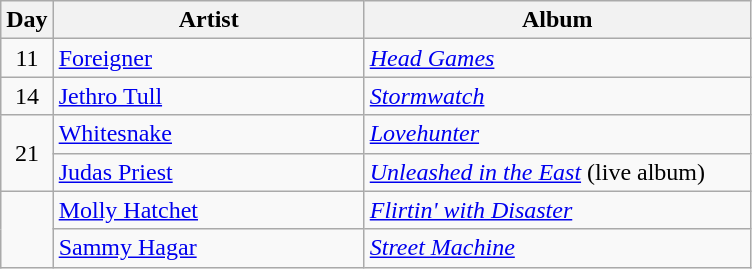<table class="wikitable" border="1">
<tr>
<th>Day</th>
<th width="200">Artist</th>
<th width="250">Album</th>
</tr>
<tr>
<td style="text-align:center;" rowspan="1">11</td>
<td><a href='#'>Foreigner</a></td>
<td><em><a href='#'>Head Games</a></em></td>
</tr>
<tr>
<td style="text-align:center;" rowspan="1">14</td>
<td><a href='#'>Jethro Tull</a></td>
<td><a href='#'><em>Stormwatch</em></a></td>
</tr>
<tr>
<td rowspan="2" style="text-align:center;">21</td>
<td><a href='#'>Whitesnake</a></td>
<td><em><a href='#'>Lovehunter</a></em></td>
</tr>
<tr>
<td><a href='#'>Judas Priest</a></td>
<td><em><a href='#'>Unleashed in the East</a></em> (live album)</td>
</tr>
<tr>
<td rowspan="2" style="text-align:center;"></td>
<td><a href='#'>Molly Hatchet</a></td>
<td><em><a href='#'>Flirtin' with Disaster</a></em></td>
</tr>
<tr>
<td><a href='#'>Sammy Hagar</a></td>
<td><em><a href='#'>Street Machine</a></em></td>
</tr>
</table>
